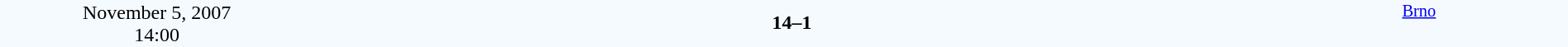<table style="width: 100%; background:#F5FAFF;" cellspacing="0">
<tr>
<td align=center rowspan=3 width=20%>November 5, 2007<br>14:00</td>
</tr>
<tr>
<td width=24% align=right></td>
<td align=center width=13%><strong>14–1</strong></td>
<td width=24%></td>
<td style=font-size:85% rowspan=3 valign=top align=center><a href='#'>Brno</a></td>
</tr>
<tr style=font-size:85%>
<td align=right></td>
<td align=center></td>
<td></td>
</tr>
</table>
